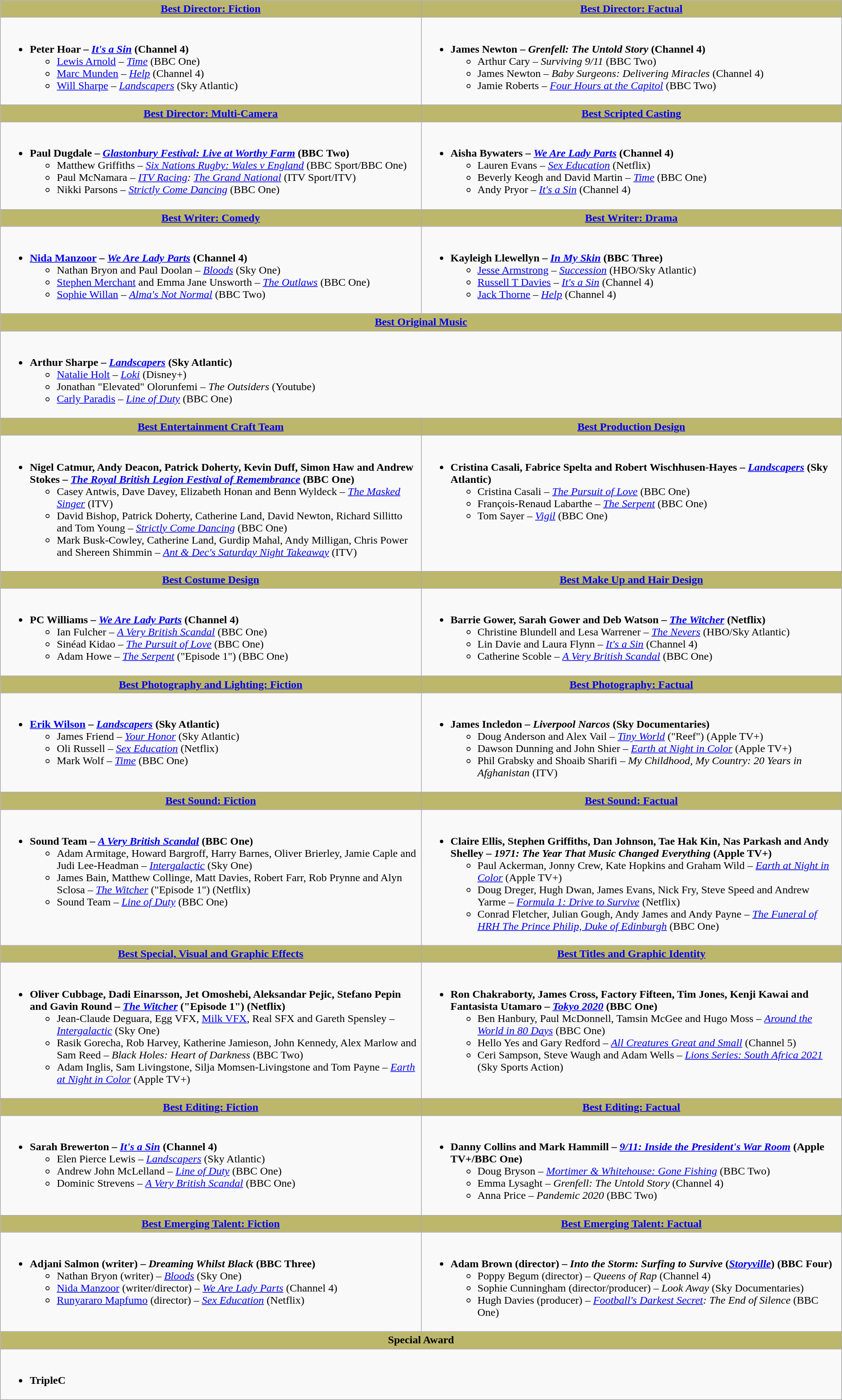<table class="wikitable">
<tr>
<th style="background:#BDB76B; width:50%"><a href='#'>Best Director: Fiction</a></th>
<th style="background:#BDB76B; width:50%"><a href='#'>Best Director: Factual</a></th>
</tr>
<tr>
<td valign="top"><br><ul><li><strong>Peter Hoar – <em><a href='#'>It's a Sin</a></em> (Channel 4)</strong><ul><li><a href='#'>Lewis Arnold</a> – <em><a href='#'>Time</a></em> (BBC One)</li><li><a href='#'>Marc Munden</a> – <em><a href='#'>Help</a></em> (Channel 4)</li><li><a href='#'>Will Sharpe</a> – <em><a href='#'>Landscapers</a></em> (Sky Atlantic)</li></ul></li></ul></td>
<td valign="top"><br><ul><li><strong>James Newton – <em>Grenfell: The Untold Story</em> (Channel 4)</strong><ul><li>Arthur Cary – <em>Surviving 9/11</em> (BBC Two)</li><li>James Newton – <em>Baby Surgeons: Delivering Miracles</em> (Channel 4)</li><li>Jamie Roberts – <em><a href='#'>Four Hours at the Capitol</a></em> (BBC Two)</li></ul></li></ul></td>
</tr>
<tr>
<th style="background:#BDB76B; width:50%"><a href='#'>Best Director: Multi-Camera</a></th>
<th style="background:#BDB76B; width:50%"><a href='#'>Best Scripted Casting</a></th>
</tr>
<tr>
<td valign="top"><br><ul><li><strong>Paul Dugdale – <em><a href='#'>Glastonbury Festival: Live at Worthy Farm</a></em> (BBC Two)</strong><ul><li>Matthew Griffiths – <em><a href='#'>Six Nations Rugby: Wales v England</a></em> (BBC Sport/BBC One)</li><li>Paul McNamara – <em><a href='#'>ITV Racing</a>: <a href='#'>The Grand National</a></em> (ITV Sport/ITV)</li><li>Nikki Parsons – <em><a href='#'>Strictly Come Dancing</a></em> (BBC One)</li></ul></li></ul></td>
<td valign="top"><br><ul><li><strong>Aisha Bywaters – <em><a href='#'>We Are Lady Parts</a></em> (Channel 4)</strong><ul><li>Lauren Evans – <em><a href='#'>Sex Education</a></em> (Netflix)</li><li>Beverly Keogh and David Martin – <em><a href='#'>Time</a></em> (BBC One)</li><li>Andy Pryor – <em><a href='#'>It's a Sin</a></em> (Channel 4)</li></ul></li></ul></td>
</tr>
<tr>
<th style="background:#BDB76B; width:50%"><a href='#'>Best Writer: Comedy</a></th>
<th style="background:#BDB76B; width:50%"><a href='#'>Best Writer: Drama</a></th>
</tr>
<tr>
<td valign="top"><br><ul><li><strong><a href='#'>Nida Manzoor</a> – <em><a href='#'>We Are Lady Parts</a></em> (Channel 4)</strong><ul><li>Nathan Bryon and Paul Doolan – <em><a href='#'>Bloods</a></em> (Sky One)</li><li><a href='#'>Stephen Merchant</a> and Emma Jane Unsworth – <em><a href='#'>The Outlaws</a></em> (BBC One)</li><li><a href='#'>Sophie Willan</a> – <em><a href='#'>Alma's Not Normal</a></em> (BBC Two)</li></ul></li></ul></td>
<td valign="top"><br><ul><li><strong>Kayleigh Llewellyn – <em><a href='#'>In My Skin</a></em> (BBC Three)</strong><ul><li><a href='#'>Jesse Armstrong</a> – <em><a href='#'>Succession</a></em> (HBO/Sky Atlantic)</li><li><a href='#'>Russell T Davies</a> – <em><a href='#'>It's a Sin</a></em> (Channel 4)</li><li><a href='#'>Jack Thorne</a> – <em><a href='#'>Help</a></em> (Channel 4)</li></ul></li></ul></td>
</tr>
<tr>
<th style="background:#BDB76B; width:50%" colspan=2><a href='#'>Best Original Music</a></th>
</tr>
<tr>
<td valign="top" colspan=2><br><ul><li><strong>Arthur Sharpe – <em><a href='#'>Landscapers</a></em> (Sky Atlantic)</strong><ul><li><a href='#'>Natalie Holt</a> – <em><a href='#'>Loki</a></em> (Disney+)</li><li>Jonathan "Elevated" Olorunfemi – <em>The Outsiders</em> (Youtube)</li><li><a href='#'>Carly Paradis</a> – <em><a href='#'>Line of Duty</a></em> (BBC One)</li></ul></li></ul></td>
</tr>
<tr>
<th style="background:#BDB76B; width:50%"><a href='#'>Best Entertainment Craft Team</a></th>
<th style="background:#BDB76B; width:50%"><a href='#'>Best Production Design</a></th>
</tr>
<tr>
<td valign="top"><br><ul><li><strong>Nigel Catmur, Andy Deacon, Patrick Doherty, Kevin Duff, Simon Haw and Andrew Stokes – <em><a href='#'>The Royal British Legion Festival of Remembrance</a></em> (BBC One)</strong><ul><li>Casey Antwis, Dave Davey, Elizabeth Honan and Benn Wyldeck – <em><a href='#'>The Masked Singer</a></em> (ITV)</li><li>David Bishop, Patrick Doherty, Catherine Land, David Newton, Richard Sillitto and Tom Young – <em><a href='#'>Strictly Come Dancing</a></em> (BBC One)</li><li>Mark Busk-Cowley, Catherine Land, Gurdip Mahal, Andy Milligan, Chris Power and Shereen Shimmin – <em><a href='#'>Ant & Dec's Saturday Night Takeaway</a></em> (ITV)</li></ul></li></ul></td>
<td valign="top"><br><ul><li><strong>Cristina Casali, Fabrice Spelta and Robert Wischhusen-Hayes – <em><a href='#'>Landscapers</a></em> (Sky Atlantic)</strong><ul><li>Cristina Casali – <em><a href='#'>The Pursuit of Love</a></em> (BBC One)</li><li>François-Renaud Labarthe – <em><a href='#'>The Serpent</a></em> (BBC One)</li><li>Tom Sayer – <em><a href='#'>Vigil</a></em> (BBC One)</li></ul></li></ul></td>
</tr>
<tr>
<th style="background:#BDB76B; width:50%"><a href='#'>Best Costume Design</a></th>
<th style="background:#BDB76B; width:50%"><a href='#'>Best Make Up and Hair Design</a></th>
</tr>
<tr>
<td valign="top"><br><ul><li><strong>PC Williams – <em><a href='#'>We Are Lady Parts</a></em> (Channel 4)</strong><ul><li>Ian Fulcher – <em><a href='#'>A Very British Scandal</a></em> (BBC One)</li><li>Sinéad Kidao – <em><a href='#'>The Pursuit of Love</a></em> (BBC One)</li><li>Adam Howe – <em><a href='#'>The Serpent</a></em> ("Episode 1") (BBC One)</li></ul></li></ul></td>
<td valign="top"><br><ul><li><strong>Barrie Gower, Sarah Gower and Deb Watson – <em><a href='#'>The Witcher</a></em> (Netflix)</strong><ul><li>Christine Blundell and Lesa Warrener – <em><a href='#'>The Nevers</a></em> (HBO/Sky Atlantic)</li><li>Lin Davie and Laura Flynn – <em><a href='#'>It's a Sin</a></em> (Channel 4)</li><li>Catherine Scoble – <em><a href='#'>A Very British Scandal</a></em> (BBC One)</li></ul></li></ul></td>
</tr>
<tr>
<th style="background:#BDB76B; width:50%"><a href='#'>Best Photography and Lighting: Fiction</a></th>
<th style="background:#BDB76B; width:50%"><a href='#'>Best Photography: Factual</a></th>
</tr>
<tr>
<td valign="top"><br><ul><li><strong><a href='#'>Erik Wilson</a> – <em><a href='#'>Landscapers</a></em> (Sky Atlantic)</strong><ul><li>James Friend – <em><a href='#'>Your Honor</a></em> (Sky Atlantic)</li><li>Oli Russell – <em><a href='#'>Sex Education</a></em> (Netflix)</li><li>Mark Wolf – <em><a href='#'>Time</a></em> (BBC One)</li></ul></li></ul></td>
<td valign="top"><br><ul><li><strong>James Incledon – <em>Liverpool Narcos</em> (Sky Documentaries)</strong><ul><li>Doug Anderson and Alex Vail – <em><a href='#'>Tiny World</a></em> ("Reef") (Apple TV+)</li><li>Dawson Dunning and John Shier – <em><a href='#'>Earth at Night in Color</a></em> (Apple TV+)</li><li>Phil Grabsky and Shoaib Sharifi – <em>My Childhood, My Country: 20 Years in Afghanistan</em> (ITV)</li></ul></li></ul></td>
</tr>
<tr>
<th style="background:#BDB76B; width:50%"><a href='#'>Best Sound: Fiction</a></th>
<th style="background:#BDB76B; width:50%"><a href='#'>Best Sound: Factual</a></th>
</tr>
<tr>
<td valign="top"><br><ul><li><strong>Sound Team – <em><a href='#'>A Very British Scandal</a></em> (BBC One)</strong><ul><li>Adam Armitage, Howard Bargroff, Harry Barnes, Oliver Brierley, Jamie Caple and Judi Lee-Headman – <em><a href='#'>Intergalactic</a></em> (Sky One)</li><li>James Bain, Matthew Collinge, Matt Davies, Robert Farr, Rob Prynne and Alyn Sclosa – <em><a href='#'>The Witcher</a></em> ("Episode 1") (Netflix)</li><li>Sound Team – <em><a href='#'>Line of Duty</a></em> (BBC One)</li></ul></li></ul></td>
<td valign="top"><br><ul><li><strong>Claire Ellis, Stephen Griffiths, Dan Johnson, Tae Hak Kin, Nas Parkash and Andy Shelley – <em>1971: The Year That Music Changed Everything</em> (Apple TV+)</strong><ul><li>Paul Ackerman, Jonny Crew, Kate Hopkins and Graham Wild – <em><a href='#'>Earth at Night in Color</a></em> (Apple TV+)</li><li>Doug Dreger, Hugh Dwan, James Evans, Nick Fry, Steve Speed and Andrew Yarme – <em><a href='#'>Formula 1: Drive to Survive</a></em> (Netflix)</li><li>Conrad Fletcher, Julian Gough, Andy James and Andy Payne – <em><a href='#'>The Funeral of HRH The Prince Philip, Duke of Edinburgh</a></em> (BBC One)</li></ul></li></ul></td>
</tr>
<tr>
<th style="background:#BDB76B; width:50%"><a href='#'>Best Special, Visual and Graphic Effects</a></th>
<th style="background:#BDB76B; width:50%"><a href='#'>Best Titles and Graphic Identity</a></th>
</tr>
<tr>
<td valign="top"><br><ul><li><strong>Oliver Cubbage, Dadi Einarsson, Jet Omoshebi, Aleksandar Pejic, Stefano Pepin and Gavin Round – <em><a href='#'>The Witcher</a></em> ("Episode 1") (Netflix)</strong><ul><li>Jean-Claude Deguara, Egg VFX, <a href='#'>Milk VFX</a>, Real SFX and Gareth Spensley – <em><a href='#'>Intergalactic</a></em> (Sky One)</li><li>Rasik Gorecha, Rob Harvey, Katherine Jamieson, John Kennedy, Alex Marlow and Sam Reed – <em>Black Holes: Heart of Darkness</em> (BBC Two)</li><li>Adam Inglis, Sam Livingstone, Silja Momsen-Livingstone and Tom Payne – <em><a href='#'>Earth at Night in Color</a></em> (Apple TV+)</li></ul></li></ul></td>
<td valign="top"><br><ul><li><strong>Ron Chakraborty, James Cross, Factory Fifteen, Tim Jones, Kenji Kawai and Fantasista Utamaro – <em><a href='#'>Tokyo 2020</a></em> (BBC One)</strong><ul><li>Ben Hanbury, Paul McDonnell, Tamsin McGee and Hugo Moss – <em><a href='#'>Around the World in 80 Days</a></em> (BBC One)</li><li>Hello Yes and Gary Redford – <em><a href='#'>All Creatures Great and Small</a></em> (Channel 5)</li><li>Ceri Sampson, Steve Waugh and Adam Wells – <em><a href='#'>Lions Series: South Africa 2021</a></em> (Sky Sports Action)</li></ul></li></ul></td>
</tr>
<tr>
<th style="background:#BDB76B; width:50%"><a href='#'>Best Editing: Fiction</a></th>
<th style="background:#BDB76B; width:50%"><a href='#'>Best Editing: Factual</a></th>
</tr>
<tr>
<td valign="top"><br><ul><li><strong>Sarah Brewerton – <em><a href='#'>It's a Sin</a></em> (Channel 4)</strong><ul><li>Elen Pierce Lewis – <em><a href='#'>Landscapers</a></em> (Sky Atlantic)</li><li>Andrew John McLelland – <em><a href='#'>Line of Duty</a></em> (BBC One)</li><li>Dominic Strevens – <em><a href='#'>A Very British Scandal</a></em> (BBC One)</li></ul></li></ul></td>
<td valign="top"><br><ul><li><strong>Danny Collins and Mark Hammill – <em><a href='#'>9/11: Inside the President's War Room</a></em> (Apple TV+/BBC One)</strong><ul><li>Doug Bryson – <em><a href='#'>Mortimer & Whitehouse: Gone Fishing</a></em> (BBC Two)</li><li>Emma Lysaght – <em>Grenfell: The Untold Story</em> (Channel 4)</li><li>Anna Price – <em>Pandemic 2020</em> (BBC Two)</li></ul></li></ul></td>
</tr>
<tr>
<th style="background:#BDB76B; width:50%"><a href='#'>Best Emerging Talent: Fiction</a></th>
<th style="background:#BDB76B; width:50%"><a href='#'>Best Emerging Talent: Factual</a></th>
</tr>
<tr>
<td valign="top"><br><ul><li><strong>Adjani Salmon (writer) – <em>Dreaming Whilst Black</em> (BBC Three)</strong><ul><li>Nathan Bryon (writer) – <em><a href='#'>Bloods</a></em> (Sky One)</li><li><a href='#'>Nida Manzoor</a> (writer/director) – <em><a href='#'>We Are Lady Parts</a></em> (Channel 4)</li><li><a href='#'>Runyararo Mapfumo</a> (director) – <em><a href='#'>Sex Education</a></em> (Netflix)</li></ul></li></ul></td>
<td valign="top"><br><ul><li><strong>Adam Brown (director) – <em>Into the Storm: Surfing to Survive</em> (<em><a href='#'>Storyville</a></em>) (BBC Four)</strong><ul><li>Poppy Begum (director) – <em>Queens of Rap</em> (Channel 4)</li><li>Sophie Cunningham (director/producer) – <em>Look Away</em> (Sky Documentaries)</li><li>Hugh Davies (producer) – <em><a href='#'>Football's Darkest Secret</a>: The End of Silence</em> (BBC One)</li></ul></li></ul></td>
</tr>
<tr>
<th style="background:#BDB76B; width:50%" colspan=2>Special Award</th>
</tr>
<tr>
<td valign="top" colspan=2><br><ul><li><strong>TripleC</strong></li></ul></td>
</tr>
</table>
